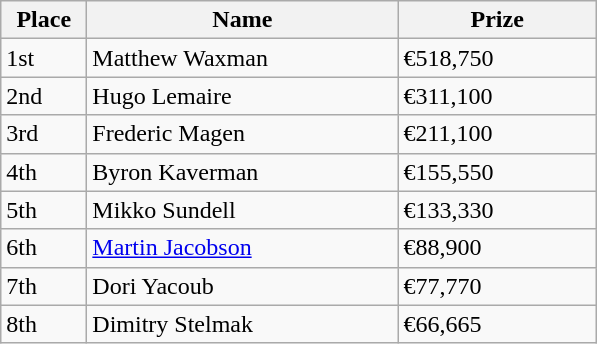<table class="wikitable">
<tr>
<th style="width:50px;">Place</th>
<th style="width:200px;">Name</th>
<th style="width:125px;">Prize</th>
</tr>
<tr>
<td>1st</td>
<td> Matthew Waxman</td>
<td>€518,750</td>
</tr>
<tr>
<td>2nd</td>
<td> Hugo Lemaire</td>
<td>€311,100</td>
</tr>
<tr>
<td>3rd</td>
<td> Frederic Magen</td>
<td>€211,100</td>
</tr>
<tr>
<td>4th</td>
<td> Byron Kaverman</td>
<td>€155,550</td>
</tr>
<tr>
<td>5th</td>
<td> Mikko Sundell</td>
<td>€133,330</td>
</tr>
<tr>
<td>6th</td>
<td> <a href='#'>Martin Jacobson</a></td>
<td>€88,900</td>
</tr>
<tr>
<td>7th</td>
<td> Dori Yacoub</td>
<td>€77,770</td>
</tr>
<tr>
<td>8th</td>
<td> Dimitry Stelmak</td>
<td>€66,665</td>
</tr>
</table>
